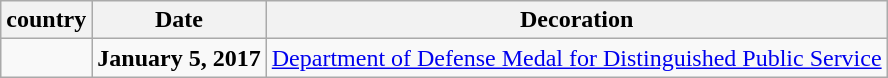<table class="wikitable">
<tr>
<th>country</th>
<th>Date</th>
<th>Decoration</th>
</tr>
<tr>
<td></td>
<td><strong>January 5, 2017</strong></td>
<td><a href='#'>Department of Defense Medal for Distinguished Public Service</a></td>
</tr>
</table>
